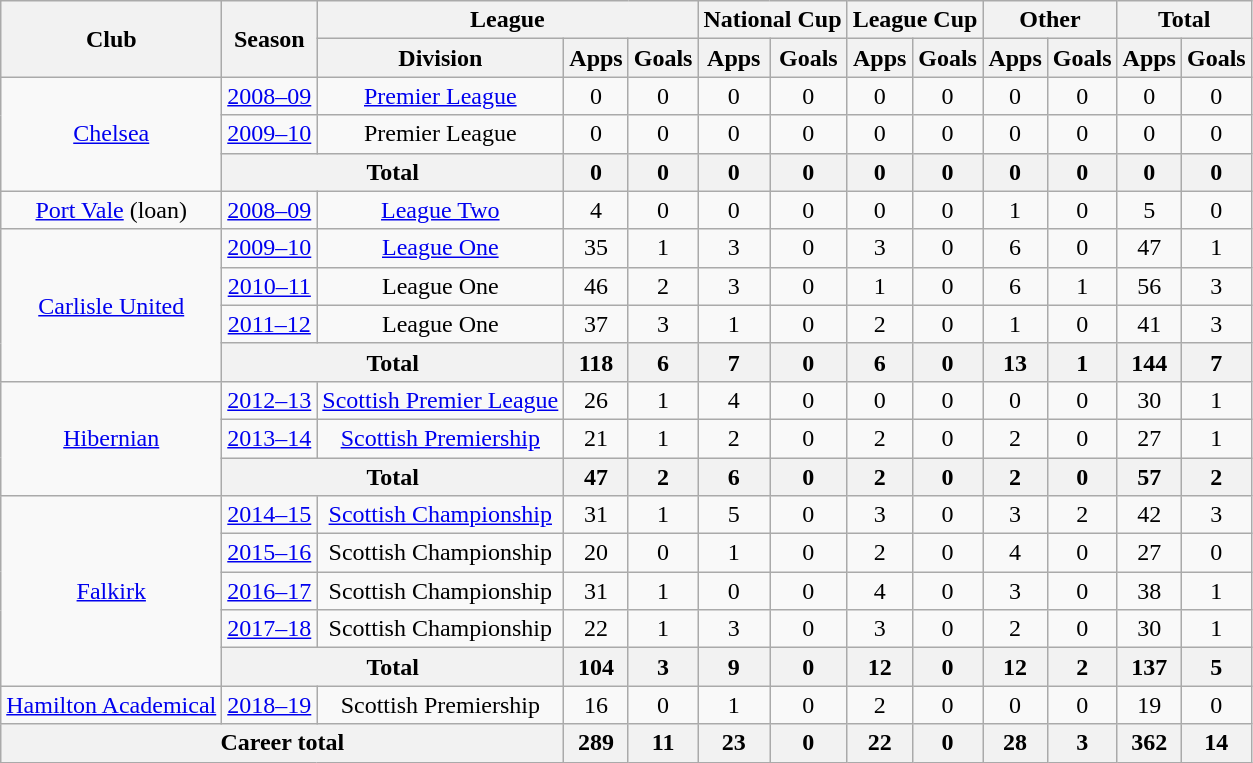<table class="wikitable" style="text-align:center">
<tr>
<th rowspan="2">Club</th>
<th rowspan="2">Season</th>
<th colspan="3">League</th>
<th colspan="2">National Cup</th>
<th colspan="2">League Cup</th>
<th colspan="2">Other</th>
<th colspan="2">Total</th>
</tr>
<tr>
<th>Division</th>
<th>Apps</th>
<th>Goals</th>
<th>Apps</th>
<th>Goals</th>
<th>Apps</th>
<th>Goals</th>
<th>Apps</th>
<th>Goals</th>
<th>Apps</th>
<th>Goals</th>
</tr>
<tr>
<td rowspan="3"><a href='#'>Chelsea</a></td>
<td><a href='#'>2008–09</a></td>
<td><a href='#'>Premier League</a></td>
<td>0</td>
<td>0</td>
<td>0</td>
<td>0</td>
<td>0</td>
<td>0</td>
<td>0</td>
<td>0</td>
<td>0</td>
<td>0</td>
</tr>
<tr>
<td><a href='#'>2009–10</a></td>
<td>Premier League</td>
<td>0</td>
<td>0</td>
<td>0</td>
<td>0</td>
<td>0</td>
<td>0</td>
<td>0</td>
<td>0</td>
<td>0</td>
<td>0</td>
</tr>
<tr>
<th colspan="2">Total</th>
<th>0</th>
<th>0</th>
<th>0</th>
<th>0</th>
<th>0</th>
<th>0</th>
<th>0</th>
<th>0</th>
<th>0</th>
<th>0</th>
</tr>
<tr>
<td><a href='#'>Port Vale</a> (loan)</td>
<td><a href='#'>2008–09</a></td>
<td><a href='#'>League Two</a></td>
<td>4</td>
<td>0</td>
<td>0</td>
<td>0</td>
<td>0</td>
<td>0</td>
<td>1</td>
<td>0</td>
<td>5</td>
<td>0</td>
</tr>
<tr>
<td rowspan="4"><a href='#'>Carlisle United</a></td>
<td><a href='#'>2009–10</a></td>
<td><a href='#'>League One</a></td>
<td>35</td>
<td>1</td>
<td>3</td>
<td>0</td>
<td>3</td>
<td>0</td>
<td>6</td>
<td>0</td>
<td>47</td>
<td>1</td>
</tr>
<tr>
<td><a href='#'>2010–11</a></td>
<td>League One</td>
<td>46</td>
<td>2</td>
<td>3</td>
<td>0</td>
<td>1</td>
<td>0</td>
<td>6</td>
<td>1</td>
<td>56</td>
<td>3</td>
</tr>
<tr>
<td><a href='#'>2011–12</a></td>
<td>League One</td>
<td>37</td>
<td>3</td>
<td>1</td>
<td>0</td>
<td>2</td>
<td>0</td>
<td>1</td>
<td>0</td>
<td>41</td>
<td>3</td>
</tr>
<tr>
<th colspan="2">Total</th>
<th>118</th>
<th>6</th>
<th>7</th>
<th>0</th>
<th>6</th>
<th>0</th>
<th>13</th>
<th>1</th>
<th>144</th>
<th>7</th>
</tr>
<tr>
<td rowspan="3"><a href='#'>Hibernian</a></td>
<td><a href='#'>2012–13</a></td>
<td><a href='#'>Scottish Premier League</a></td>
<td>26</td>
<td>1</td>
<td>4</td>
<td>0</td>
<td>0</td>
<td>0</td>
<td>0</td>
<td>0</td>
<td>30</td>
<td>1</td>
</tr>
<tr>
<td><a href='#'>2013–14</a></td>
<td><a href='#'>Scottish Premiership</a></td>
<td>21</td>
<td>1</td>
<td>2</td>
<td>0</td>
<td>2</td>
<td>0</td>
<td>2</td>
<td>0</td>
<td>27</td>
<td>1</td>
</tr>
<tr>
<th colspan="2">Total</th>
<th>47</th>
<th>2</th>
<th>6</th>
<th>0</th>
<th>2</th>
<th>0</th>
<th>2</th>
<th>0</th>
<th>57</th>
<th>2</th>
</tr>
<tr>
<td rowspan="5"><a href='#'>Falkirk</a></td>
<td><a href='#'>2014–15</a></td>
<td><a href='#'>Scottish Championship</a></td>
<td>31</td>
<td>1</td>
<td>5</td>
<td>0</td>
<td>3</td>
<td>0</td>
<td>3</td>
<td>2</td>
<td>42</td>
<td>3</td>
</tr>
<tr>
<td><a href='#'>2015–16</a></td>
<td>Scottish Championship</td>
<td>20</td>
<td>0</td>
<td>1</td>
<td>0</td>
<td>2</td>
<td>0</td>
<td>4</td>
<td>0</td>
<td>27</td>
<td>0</td>
</tr>
<tr>
<td><a href='#'>2016–17</a></td>
<td>Scottish Championship</td>
<td>31</td>
<td>1</td>
<td>0</td>
<td>0</td>
<td>4</td>
<td>0</td>
<td>3</td>
<td>0</td>
<td>38</td>
<td>1</td>
</tr>
<tr>
<td><a href='#'>2017–18</a></td>
<td>Scottish Championship</td>
<td>22</td>
<td>1</td>
<td>3</td>
<td>0</td>
<td>3</td>
<td>0</td>
<td>2</td>
<td>0</td>
<td>30</td>
<td>1</td>
</tr>
<tr>
<th colspan="2">Total</th>
<th>104</th>
<th>3</th>
<th>9</th>
<th>0</th>
<th>12</th>
<th>0</th>
<th>12</th>
<th>2</th>
<th>137</th>
<th>5</th>
</tr>
<tr>
<td><a href='#'>Hamilton Academical</a></td>
<td><a href='#'>2018–19</a></td>
<td>Scottish Premiership</td>
<td>16</td>
<td>0</td>
<td>1</td>
<td>0</td>
<td>2</td>
<td>0</td>
<td>0</td>
<td>0</td>
<td>19</td>
<td>0</td>
</tr>
<tr>
<th colspan="3">Career total</th>
<th>289</th>
<th>11</th>
<th>23</th>
<th>0</th>
<th>22</th>
<th>0</th>
<th>28</th>
<th>3</th>
<th>362</th>
<th>14</th>
</tr>
</table>
